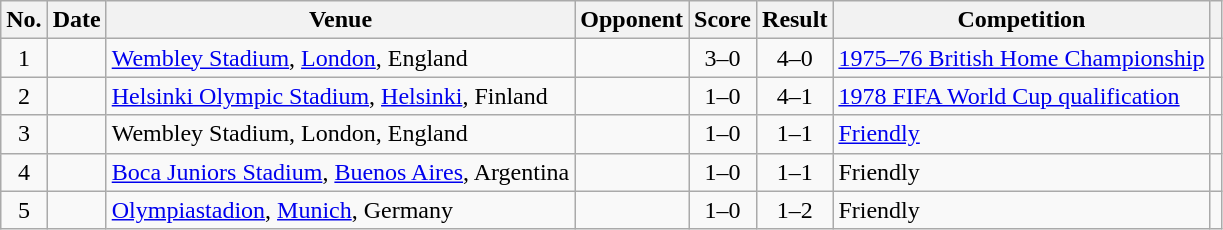<table class="wikitable sortable">
<tr>
<th scope="col">No.</th>
<th scope="col">Date</th>
<th scope="col">Venue</th>
<th scope="col">Opponent</th>
<th scope="col">Score</th>
<th scope="col">Result</th>
<th scope="col">Competition</th>
<th scope="col" class="unsortable"></th>
</tr>
<tr>
<td style="text-align:center">1</td>
<td></td>
<td><a href='#'>Wembley Stadium</a>, <a href='#'>London</a>, England</td>
<td></td>
<td style="text-align:center">3–0</td>
<td style="text-align:center">4–0</td>
<td><a href='#'>1975–76 British Home Championship</a></td>
<td></td>
</tr>
<tr>
<td style="text-align:center">2</td>
<td></td>
<td><a href='#'>Helsinki Olympic Stadium</a>, <a href='#'>Helsinki</a>, Finland</td>
<td></td>
<td style="text-align:center">1–0</td>
<td style="text-align:center">4–1</td>
<td><a href='#'>1978 FIFA World Cup qualification</a></td>
<td></td>
</tr>
<tr>
<td style="text-align:center">3</td>
<td></td>
<td>Wembley Stadium, London, England</td>
<td></td>
<td style="text-align:center">1–0</td>
<td style="text-align:center">1–1</td>
<td><a href='#'>Friendly</a></td>
<td></td>
</tr>
<tr>
<td style="text-align:center">4</td>
<td></td>
<td><a href='#'> Boca Juniors Stadium</a>, <a href='#'>Buenos Aires</a>, Argentina</td>
<td></td>
<td style="text-align:center">1–0</td>
<td style="text-align:center">1–1</td>
<td>Friendly</td>
<td></td>
</tr>
<tr>
<td style="text-align:center">5</td>
<td></td>
<td><a href='#'>Olympiastadion</a>, <a href='#'>Munich</a>, Germany</td>
<td></td>
<td style="text-align:center">1–0</td>
<td style="text-align:center">1–2</td>
<td>Friendly</td>
<td></td>
</tr>
</table>
